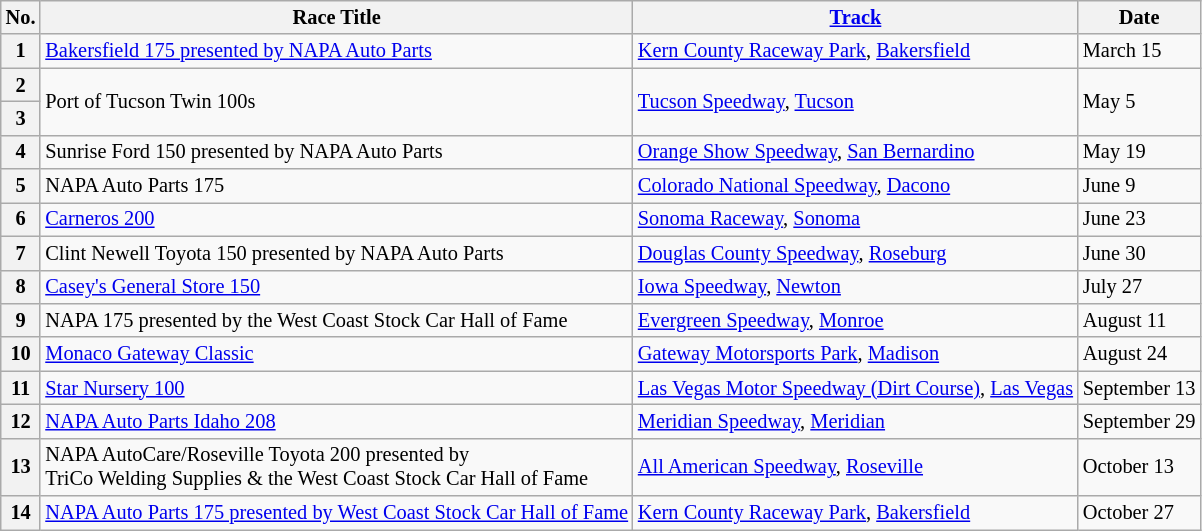<table class="wikitable" style="font-size:85%;">
<tr>
<th>No.</th>
<th>Race Title</th>
<th><a href='#'>Track</a></th>
<th>Date</th>
</tr>
<tr>
<th>1</th>
<td><a href='#'>Bakersfield 175 presented by NAPA Auto Parts</a></td>
<td><a href='#'>Kern County Raceway Park</a>, <a href='#'>Bakersfield</a></td>
<td>March 15</td>
</tr>
<tr>
<th>2</th>
<td rowspan=2>Port of Tucson Twin 100s</td>
<td rowspan=2><a href='#'>Tucson Speedway</a>, <a href='#'>Tucson</a></td>
<td rowspan=2>May 5</td>
</tr>
<tr>
<th>3</th>
</tr>
<tr>
<th>4</th>
<td>Sunrise Ford 150 presented by NAPA Auto Parts</td>
<td><a href='#'>Orange Show Speedway</a>, <a href='#'>San Bernardino</a></td>
<td>May 19</td>
</tr>
<tr>
<th>5</th>
<td>NAPA Auto Parts 175</td>
<td><a href='#'>Colorado National Speedway</a>, <a href='#'>Dacono</a></td>
<td>June 9</td>
</tr>
<tr>
<th>6</th>
<td><a href='#'>Carneros 200</a></td>
<td><a href='#'>Sonoma Raceway</a>, <a href='#'>Sonoma</a></td>
<td>June 23</td>
</tr>
<tr>
<th>7</th>
<td>Clint Newell Toyota 150 presented by NAPA Auto Parts</td>
<td><a href='#'>Douglas County Speedway</a>, <a href='#'>Roseburg</a></td>
<td>June 30</td>
</tr>
<tr>
<th>8</th>
<td><a href='#'>Casey's General Store 150</a></td>
<td><a href='#'>Iowa Speedway</a>, <a href='#'>Newton</a></td>
<td>July 27</td>
</tr>
<tr>
<th>9</th>
<td>NAPA 175 presented by the West Coast Stock Car Hall of Fame</td>
<td><a href='#'>Evergreen Speedway</a>, <a href='#'>Monroe</a></td>
<td>August 11</td>
</tr>
<tr>
<th>10</th>
<td><a href='#'>Monaco Gateway Classic</a></td>
<td><a href='#'>Gateway Motorsports Park</a>, <a href='#'>Madison</a></td>
<td>August 24</td>
</tr>
<tr>
<th>11</th>
<td><a href='#'>Star Nursery 100</a></td>
<td><a href='#'>Las Vegas Motor Speedway (Dirt Course)</a>, <a href='#'>Las Vegas</a></td>
<td>September 13</td>
</tr>
<tr>
<th>12</th>
<td><a href='#'>NAPA Auto Parts Idaho 208</a></td>
<td><a href='#'>Meridian Speedway</a>, <a href='#'>Meridian</a></td>
<td>September 29</td>
</tr>
<tr>
<th>13</th>
<td>NAPA AutoCare/Roseville Toyota 200 presented by<br>TriCo Welding Supplies & the West Coast Stock Car Hall of Fame</td>
<td><a href='#'>All American Speedway</a>, <a href='#'>Roseville</a></td>
<td>October 13</td>
</tr>
<tr>
<th>14</th>
<td><a href='#'>NAPA Auto Parts 175 presented by West Coast Stock Car Hall of Fame</a></td>
<td><a href='#'>Kern County Raceway Park</a>, <a href='#'>Bakersfield</a></td>
<td>October 27</td>
</tr>
</table>
